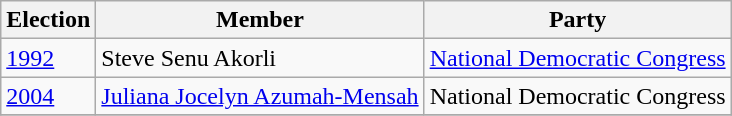<table class="wikitable">
<tr>
<th>Election</th>
<th>Member</th>
<th>Party</th>
</tr>
<tr>
<td><a href='#'>1992</a></td>
<td>Steve Senu Akorli</td>
<td><a href='#'>National Democratic Congress</a></td>
</tr>
<tr>
<td><a href='#'>2004</a></td>
<td><a href='#'>Juliana Jocelyn Azumah-Mensah</a></td>
<td>National Democratic Congress</td>
</tr>
<tr>
</tr>
</table>
